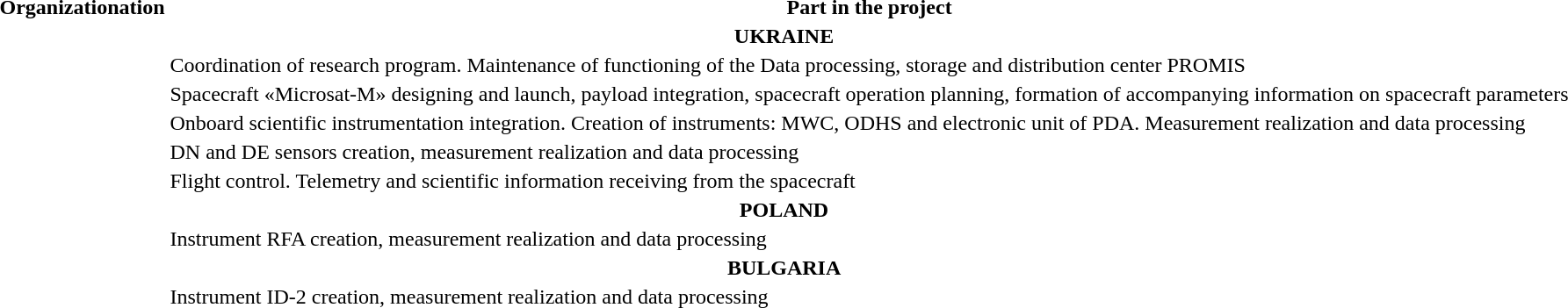<table class="standard collapsible">
<tr>
<th>Organizationation</th>
<th>Part in the project</th>
</tr>
<tr>
<th colspan=3>UKRAINE</th>
</tr>
<tr>
<td></td>
<td>Coordination of research program. Maintenance of functioning of the Data processing, storage and distribution center PROMIS</td>
</tr>
<tr>
<td></td>
<td>Spacecraft «Microsat-M» designing and launch, payload integration, spacecraft operation planning, formation of accompanying information on spacecraft parameters</td>
</tr>
<tr>
<td></td>
<td>Onboard scientific instrumentation integration. Creation of instruments: MWC, ODHS and electronic unit of PDA. Measurement realization and data processing</td>
</tr>
<tr>
<td></td>
<td>DN and DE sensors creation, measurement realization and data processing</td>
</tr>
<tr>
<td></td>
<td>Flight control. Telemetry and scientific information receiving from the spacecraft</td>
</tr>
<tr>
<th colspan=3>POLAND</th>
</tr>
<tr>
<td></td>
<td>Instrument RFA creation, measurement realization and data processing</td>
</tr>
<tr>
<th colspan=3>BULGARIA</th>
</tr>
<tr>
<td></td>
<td>Instrument ID-2 creation, measurement realization and data processing</td>
</tr>
</table>
